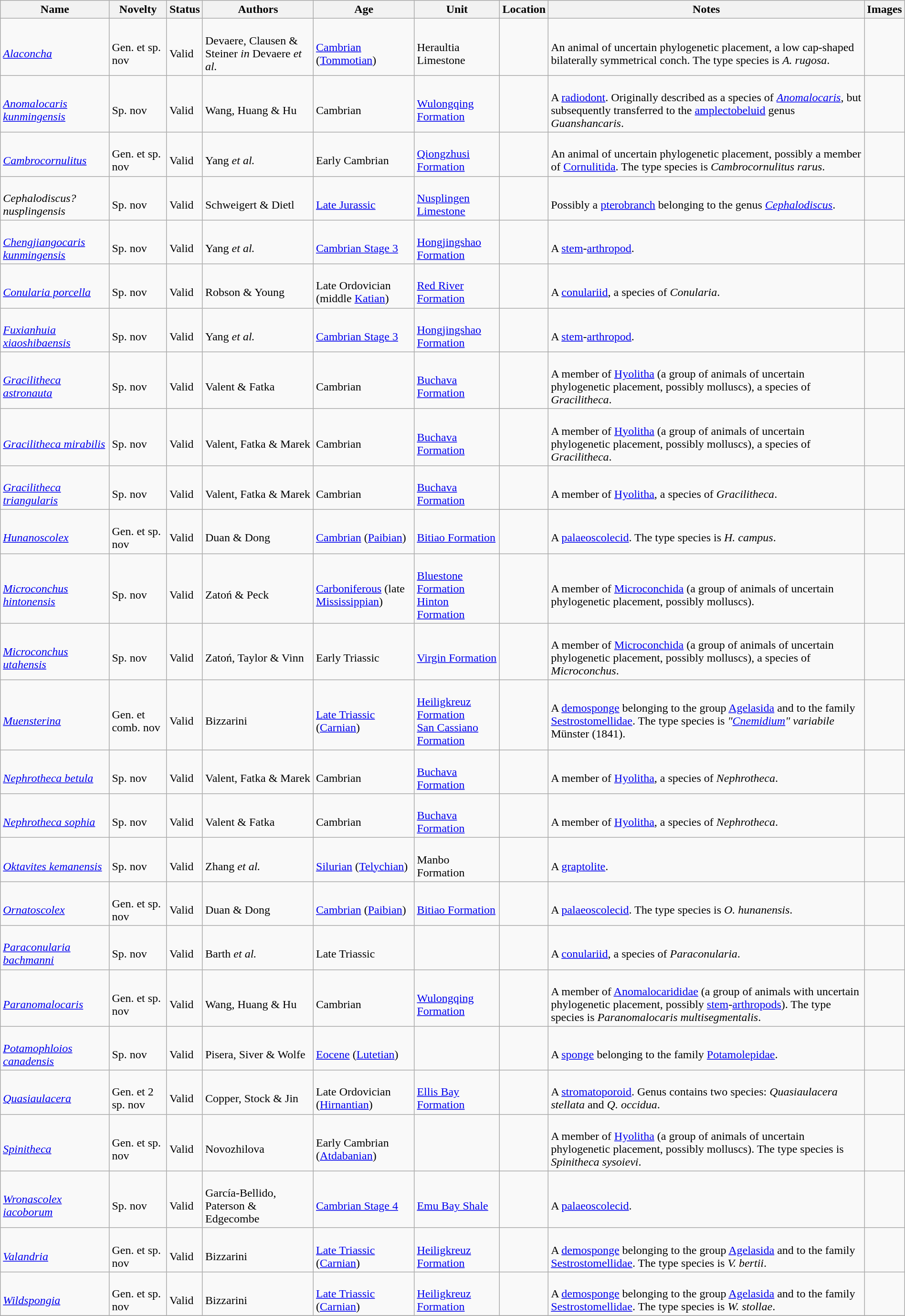<table class="wikitable sortable" align="center" width="100%">
<tr>
<th>Name</th>
<th>Novelty</th>
<th>Status</th>
<th>Authors</th>
<th>Age</th>
<th>Unit</th>
<th>Location</th>
<th>Notes</th>
<th>Images</th>
</tr>
<tr>
<td><br><em><a href='#'>Alaconcha</a></em></td>
<td><br>Gen. et sp. nov</td>
<td><br>Valid</td>
<td><br>Devaere, Clausen & Steiner <em>in</em> Devaere <em>et al.</em></td>
<td><br><a href='#'>Cambrian</a> (<a href='#'>Tommotian</a>)</td>
<td><br>Heraultia Limestone</td>
<td><br></td>
<td><br>An animal of uncertain phylogenetic placement, a low cap-shaped bilaterally symmetrical conch. The type species is <em>A. rugosa</em>.</td>
<td></td>
</tr>
<tr>
<td><br><em><a href='#'>Anomalocaris kunmingensis</a></em></td>
<td><br>Sp. nov</td>
<td><br>Valid</td>
<td><br>Wang, Huang & Hu</td>
<td><br>Cambrian</td>
<td><br><a href='#'>Wulongqing Formation</a></td>
<td><br></td>
<td><br>A <a href='#'>radiodont</a>. Originally described as a species of <em><a href='#'>Anomalocaris</a></em>, but subsequently transferred to the <a href='#'>amplectobeluid</a> genus <em>Guanshancaris</em>.</td>
<td></td>
</tr>
<tr>
<td><br><em><a href='#'>Cambrocornulitus</a></em></td>
<td><br>Gen. et sp. nov</td>
<td><br>Valid</td>
<td><br>Yang <em>et al.</em></td>
<td><br>Early Cambrian</td>
<td><br><a href='#'>Qiongzhusi Formation</a></td>
<td><br></td>
<td><br>An animal of uncertain phylogenetic placement, possibly a member of <a href='#'>Cornulitida</a>. The type species is <em>Cambrocornulitus rarus</em>.</td>
<td></td>
</tr>
<tr>
<td><br><em>Cephalodiscus? nusplingensis</em></td>
<td><br>Sp. nov</td>
<td><br>Valid</td>
<td><br>Schweigert & Dietl</td>
<td><br><a href='#'>Late Jurassic</a></td>
<td><br><a href='#'>Nusplingen Limestone</a></td>
<td><br></td>
<td><br>Possibly a <a href='#'>pterobranch</a> belonging to the genus <em><a href='#'>Cephalodiscus</a></em>.</td>
<td></td>
</tr>
<tr>
<td><br><em><a href='#'>Chengjiangocaris kunmingensis</a></em></td>
<td><br>Sp. nov</td>
<td><br>Valid</td>
<td><br>Yang <em>et al.</em></td>
<td><br><a href='#'>Cambrian Stage 3</a></td>
<td><br><a href='#'>Hongjingshao Formation</a></td>
<td><br></td>
<td><br>A <a href='#'>stem</a>-<a href='#'>arthropod</a>.</td>
<td></td>
</tr>
<tr>
<td><br><em><a href='#'>Conularia porcella</a></em></td>
<td><br>Sp. nov</td>
<td><br>Valid</td>
<td><br>Robson & Young</td>
<td><br>Late Ordovician (middle <a href='#'>Katian</a>)</td>
<td><br><a href='#'>Red River Formation</a></td>
<td><br></td>
<td><br>A <a href='#'>conulariid</a>, a species of <em>Conularia</em>.</td>
<td></td>
</tr>
<tr>
<td><br><em><a href='#'>Fuxianhuia xiaoshibaensis</a></em></td>
<td><br>Sp. nov</td>
<td><br>Valid</td>
<td><br>Yang <em>et al.</em></td>
<td><br><a href='#'>Cambrian Stage 3</a></td>
<td><br><a href='#'>Hongjingshao Formation</a></td>
<td><br></td>
<td><br>A <a href='#'>stem</a>-<a href='#'>arthropod</a>.</td>
<td></td>
</tr>
<tr>
<td><br><em><a href='#'>Gracilitheca astronauta</a></em></td>
<td><br>Sp. nov</td>
<td><br>Valid</td>
<td><br>Valent & Fatka</td>
<td><br>Cambrian</td>
<td><br><a href='#'>Buchava Formation</a></td>
<td><br></td>
<td><br>A member of <a href='#'>Hyolitha</a> (a group of animals of uncertain phylogenetic placement, possibly molluscs), a species of <em>Gracilitheca</em>.</td>
<td></td>
</tr>
<tr>
<td><br><em><a href='#'>Gracilitheca mirabilis</a></em></td>
<td><br>Sp. nov</td>
<td><br>Valid</td>
<td><br>Valent, Fatka & Marek</td>
<td><br>Cambrian</td>
<td><br><a href='#'>Buchava Formation</a></td>
<td><br></td>
<td><br>A member of <a href='#'>Hyolitha</a> (a group of animals of uncertain phylogenetic placement, possibly molluscs), a species of <em>Gracilitheca</em>.</td>
<td></td>
</tr>
<tr>
<td><br><em><a href='#'>Gracilitheca triangularis</a></em></td>
<td><br>Sp. nov</td>
<td><br>Valid</td>
<td><br>Valent, Fatka & Marek</td>
<td><br>Cambrian</td>
<td><br><a href='#'>Buchava Formation</a></td>
<td><br></td>
<td><br>A member of <a href='#'>Hyolitha</a>, a species of <em>Gracilitheca</em>.</td>
<td></td>
</tr>
<tr>
<td><br><em><a href='#'>Hunanoscolex</a></em></td>
<td><br>Gen. et sp. nov</td>
<td><br>Valid</td>
<td><br>Duan & Dong</td>
<td><br><a href='#'>Cambrian</a> (<a href='#'>Paibian</a>)</td>
<td><br><a href='#'>Bitiao Formation</a></td>
<td><br></td>
<td><br>A <a href='#'>palaeoscolecid</a>. The type species is <em>H. campus</em>.</td>
<td></td>
</tr>
<tr>
<td><br><em><a href='#'>Microconchus hintonensis</a></em></td>
<td><br>Sp. nov</td>
<td><br>Valid</td>
<td><br>Zatoń & Peck</td>
<td><br><a href='#'>Carboniferous</a> (late <a href='#'>Mississippian</a>)</td>
<td><br><a href='#'>Bluestone Formation</a><br>
<a href='#'>Hinton Formation</a></td>
<td><br></td>
<td><br>A member of <a href='#'>Microconchida</a> (a group of animals of uncertain phylogenetic placement, possibly molluscs).</td>
<td></td>
</tr>
<tr>
<td><br><em><a href='#'>Microconchus utahensis</a></em></td>
<td><br>Sp. nov</td>
<td><br>Valid</td>
<td><br>Zatoń, Taylor & Vinn</td>
<td><br>Early Triassic</td>
<td><br><a href='#'>Virgin Formation</a></td>
<td><br></td>
<td><br>A member of <a href='#'>Microconchida</a> (a group of animals of uncertain phylogenetic placement, possibly molluscs), a species of <em>Microconchus</em>.</td>
<td></td>
</tr>
<tr>
<td><br><em><a href='#'>Muensterina</a></em></td>
<td><br>Gen. et comb. nov</td>
<td><br>Valid</td>
<td><br>Bizzarini</td>
<td><br><a href='#'>Late Triassic</a> (<a href='#'>Carnian</a>)</td>
<td><br><a href='#'>Heiligkreuz Formation</a><br>
<a href='#'>San Cassiano Formation</a></td>
<td><br></td>
<td><br>A <a href='#'>demosponge</a> belonging to the group <a href='#'>Agelasida</a> and to the family <a href='#'>Sestrostomellidae</a>. The type species is <em>"<a href='#'>Cnemidium</a>" variabile</em> Münster (1841).</td>
<td></td>
</tr>
<tr>
<td><br><em><a href='#'>Nephrotheca betula</a></em></td>
<td><br>Sp. nov</td>
<td><br>Valid</td>
<td><br>Valent, Fatka & Marek</td>
<td><br>Cambrian</td>
<td><br><a href='#'>Buchava Formation</a></td>
<td><br></td>
<td><br>A member of <a href='#'>Hyolitha</a>, a species of <em>Nephrotheca</em>.</td>
<td></td>
</tr>
<tr>
<td><br><em><a href='#'>Nephrotheca sophia</a></em></td>
<td><br>Sp. nov</td>
<td><br>Valid</td>
<td><br>Valent & Fatka</td>
<td><br>Cambrian</td>
<td><br><a href='#'>Buchava Formation</a></td>
<td><br></td>
<td><br>A member of <a href='#'>Hyolitha</a>, a species of <em>Nephrotheca</em>.</td>
<td></td>
</tr>
<tr>
<td><br><em><a href='#'>Oktavites kemanensis</a></em></td>
<td><br>Sp. nov</td>
<td><br>Valid</td>
<td><br>Zhang <em>et al.</em></td>
<td><br><a href='#'>Silurian</a> (<a href='#'>Telychian</a>)</td>
<td><br>Manbo Formation</td>
<td><br></td>
<td><br>A <a href='#'>graptolite</a>.</td>
<td></td>
</tr>
<tr>
<td><br><em><a href='#'>Ornatoscolex</a></em></td>
<td><br>Gen. et sp. nov</td>
<td><br>Valid</td>
<td><br>Duan & Dong</td>
<td><br><a href='#'>Cambrian</a> (<a href='#'>Paibian</a>)</td>
<td><br><a href='#'>Bitiao Formation</a></td>
<td><br></td>
<td><br>A <a href='#'>palaeoscolecid</a>. The type species is <em>O. hunanensis</em>.</td>
<td></td>
</tr>
<tr>
<td><br><em><a href='#'>Paraconularia bachmanni</a></em></td>
<td><br>Sp. nov</td>
<td><br>Valid</td>
<td><br>Barth <em>et al.</em></td>
<td><br>Late Triassic</td>
<td></td>
<td><br></td>
<td><br>A <a href='#'>conulariid</a>, a species of <em>Paraconularia</em>.</td>
<td></td>
</tr>
<tr>
<td><br><em><a href='#'>Paranomalocaris</a></em></td>
<td><br>Gen. et sp. nov</td>
<td><br>Valid</td>
<td><br>Wang, Huang & Hu</td>
<td><br>Cambrian</td>
<td><br><a href='#'>Wulongqing Formation</a></td>
<td><br></td>
<td><br>A member of <a href='#'>Anomalocarididae</a> (a group of animals with uncertain phylogenetic placement, possibly <a href='#'>stem</a>-<a href='#'>arthropods</a>). The type species is <em>Paranomalocaris multisegmentalis</em>.</td>
<td></td>
</tr>
<tr>
<td><br><em><a href='#'>Potamophloios canadensis</a></em></td>
<td><br>Sp. nov</td>
<td><br>Valid</td>
<td><br>Pisera, Siver & Wolfe</td>
<td><br><a href='#'>Eocene</a> (<a href='#'>Lutetian</a>)</td>
<td></td>
<td><br></td>
<td><br>A <a href='#'>sponge</a> belonging to the family <a href='#'>Potamolepidae</a>.</td>
<td></td>
</tr>
<tr>
<td><br><em><a href='#'>Quasiaulacera</a></em></td>
<td><br>Gen. et 2 sp. nov</td>
<td><br>Valid</td>
<td><br>Copper, Stock & Jin</td>
<td><br>Late Ordovician (<a href='#'>Hirnantian</a>)</td>
<td><br><a href='#'>Ellis Bay Formation</a></td>
<td><br></td>
<td><br>A <a href='#'>stromatoporoid</a>. Genus contains two species: <em>Quasiaulacera stellata</em> and <em>Q. occidua</em>.</td>
<td></td>
</tr>
<tr>
<td><br><em><a href='#'>Spinitheca</a></em></td>
<td><br>Gen. et sp. nov</td>
<td><br>Valid</td>
<td><br>Novozhilova</td>
<td><br>Early Cambrian (<a href='#'>Atdabanian</a>)</td>
<td></td>
<td><br></td>
<td><br>A member of <a href='#'>Hyolitha</a> (a group of animals of uncertain phylogenetic placement, possibly molluscs). The type species is <em>Spinitheca sysoievi</em>.</td>
<td></td>
</tr>
<tr>
<td><br><em><a href='#'>Wronascolex iacoborum</a></em></td>
<td><br>Sp. nov</td>
<td><br>Valid</td>
<td><br>García-Bellido, Paterson & Edgecombe</td>
<td><br><a href='#'>Cambrian Stage 4</a></td>
<td><br><a href='#'>Emu Bay Shale</a></td>
<td><br></td>
<td><br>A <a href='#'>palaeoscolecid</a>.</td>
<td></td>
</tr>
<tr>
<td><br><em><a href='#'>Valandria</a></em></td>
<td><br>Gen. et sp. nov</td>
<td><br>Valid</td>
<td><br>Bizzarini</td>
<td><br><a href='#'>Late Triassic</a> (<a href='#'>Carnian</a>)</td>
<td><br><a href='#'>Heiligkreuz Formation</a></td>
<td><br></td>
<td><br>A <a href='#'>demosponge</a> belonging to the group <a href='#'>Agelasida</a> and to the family <a href='#'>Sestrostomellidae</a>. The type species is <em>V. bertii</em>.</td>
<td></td>
</tr>
<tr>
<td><br><em><a href='#'>Wildspongia</a></em></td>
<td><br>Gen. et sp. nov</td>
<td><br>Valid</td>
<td><br>Bizzarini</td>
<td><br><a href='#'>Late Triassic</a> (<a href='#'>Carnian</a>)</td>
<td><br><a href='#'>Heiligkreuz Formation</a></td>
<td><br></td>
<td><br>A <a href='#'>demosponge</a> belonging to the group <a href='#'>Agelasida</a> and to the family <a href='#'>Sestrostomellidae</a>. The type species is <em>W. stollae</em>.</td>
<td></td>
</tr>
<tr>
</tr>
</table>
